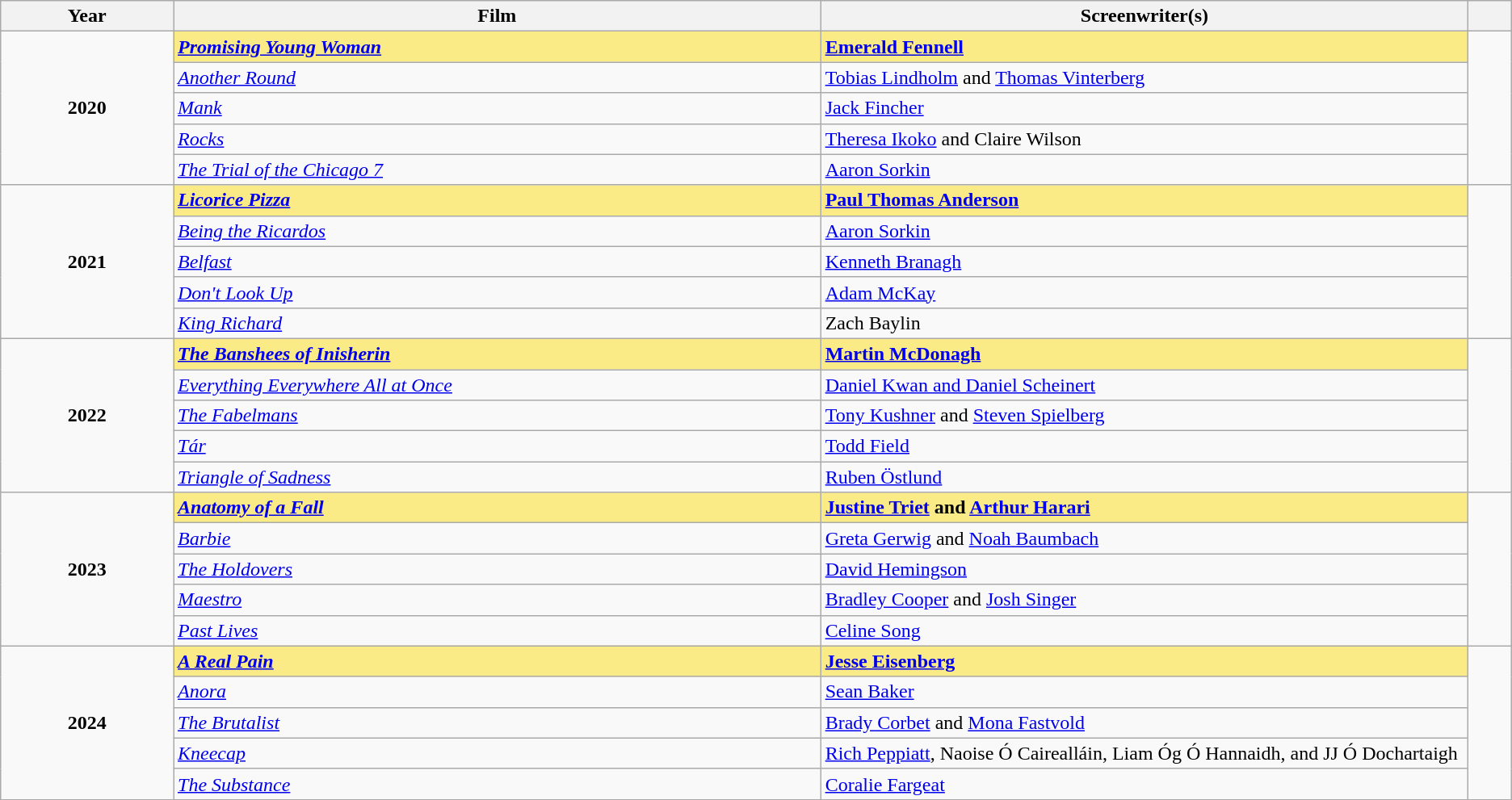<table class="wikitable sortable">
<tr>
<th scope="col" style="width:8%;">Year</th>
<th scope="col" style="width:30%;">Film</th>
<th scope="col" style="width:30%;">Screenwriter(s)</th>
<th scope="col" style="width:2%;" class="unsortable"></th>
</tr>
<tr>
<td rowspan="5", align=center><strong>2020</strong><br></td>
<td style="background:#FAEB86"><strong><em><a href='#'>Promising Young Woman</a></em></strong></td>
<td style="background:#FAEB86"><strong><a href='#'>Emerald Fennell</a></strong></td>
<td rowspan=5></td>
</tr>
<tr>
<td><em><a href='#'>Another Round</a></em></td>
<td><a href='#'>Tobias Lindholm</a> and <a href='#'>Thomas Vinterberg</a></td>
</tr>
<tr>
<td><em><a href='#'>Mank</a></em></td>
<td><a href='#'>Jack Fincher</a></td>
</tr>
<tr>
<td><em><a href='#'>Rocks</a></em></td>
<td><a href='#'>Theresa Ikoko</a> and Claire Wilson</td>
</tr>
<tr>
<td><em><a href='#'>The Trial of the Chicago 7</a></em></td>
<td><a href='#'>Aaron Sorkin</a></td>
</tr>
<tr>
<td rowspan="5", align=center><strong>2021</strong><br></td>
<td style="background:#FAEB86"><strong><em><a href='#'>Licorice Pizza</a></em></strong></td>
<td style="background:#FAEB86"><strong><a href='#'>Paul Thomas Anderson</a></strong></td>
<td rowspan=5></td>
</tr>
<tr>
<td><em><a href='#'>Being the Ricardos</a></em></td>
<td><a href='#'>Aaron Sorkin</a></td>
</tr>
<tr>
<td><em><a href='#'>Belfast</a></em></td>
<td><a href='#'>Kenneth Branagh</a></td>
</tr>
<tr>
<td><em><a href='#'>Don't Look Up</a></em></td>
<td><a href='#'>Adam McKay</a></td>
</tr>
<tr>
<td><em><a href='#'>King Richard</a></em></td>
<td>Zach Baylin</td>
</tr>
<tr>
<td rowspan="5", align=center><strong>2022</strong><br></td>
<td style="background:#FAEB86"><strong><em><a href='#'>The Banshees of Inisherin</a></em></strong></td>
<td style="background:#FAEB86"><strong><a href='#'>Martin McDonagh</a></strong></td>
<td rowspan=5></td>
</tr>
<tr>
<td><em><a href='#'>Everything Everywhere All at Once</a></em></td>
<td><a href='#'>Daniel Kwan and Daniel Scheinert</a></td>
</tr>
<tr>
<td><em><a href='#'>The Fabelmans</a></em></td>
<td><a href='#'>Tony Kushner</a> and <a href='#'>Steven Spielberg</a></td>
</tr>
<tr>
<td><em><a href='#'>Tár</a></em></td>
<td><a href='#'>Todd Field</a></td>
</tr>
<tr>
<td><em><a href='#'>Triangle of Sadness</a></em></td>
<td><a href='#'>Ruben Östlund</a></td>
</tr>
<tr>
<td rowspan="5", align=center><strong>2023</strong><br></td>
<td style="background:#FAEB86"><strong><em><a href='#'>Anatomy of a Fall</a></em></strong></td>
<td style="background:#FAEB86"><strong><a href='#'>Justine Triet</a> and <a href='#'>Arthur Harari</a></strong></td>
<td rowspan=5></td>
</tr>
<tr>
<td><em><a href='#'>Barbie</a></em></td>
<td><a href='#'>Greta Gerwig</a> and <a href='#'>Noah Baumbach</a></td>
</tr>
<tr>
<td><em><a href='#'>The Holdovers</a></em></td>
<td><a href='#'>David Hemingson</a></td>
</tr>
<tr>
<td><em><a href='#'>Maestro</a></em></td>
<td><a href='#'>Bradley Cooper</a> and <a href='#'>Josh Singer</a></td>
</tr>
<tr>
<td><em><a href='#'>Past Lives</a></em></td>
<td><a href='#'>Celine Song</a></td>
</tr>
<tr>
<td rowspan="5", align=center><strong>2024</strong><br></td>
<td style="background:#FAEB86"><strong><em><a href='#'>A Real Pain</a></em></strong></td>
<td style="background:#FAEB86"><strong><a href='#'>Jesse Eisenberg</a></strong></td>
<td rowspan=5></td>
</tr>
<tr>
<td><em><a href='#'>Anora</a></em></td>
<td><a href='#'>Sean Baker</a></td>
</tr>
<tr>
<td><em><a href='#'>The Brutalist</a></em></td>
<td><a href='#'>Brady Corbet</a> and <a href='#'>Mona Fastvold</a></td>
</tr>
<tr>
<td><em><a href='#'>Kneecap</a></em></td>
<td><a href='#'>Rich Peppiatt</a>, Naoise Ó Cairealláin, Liam Óg Ó Hannaidh, and JJ Ó Dochartaigh</td>
</tr>
<tr>
<td><em><a href='#'>The Substance</a></em></td>
<td><a href='#'>Coralie Fargeat</a></td>
</tr>
</table>
